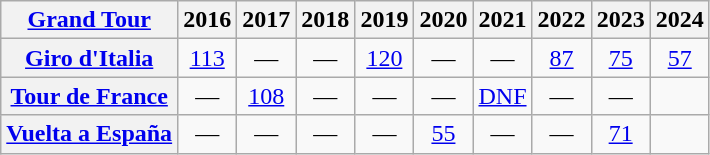<table class="wikitable plainrowheaders">
<tr>
<th scope="col"><a href='#'>Grand Tour</a></th>
<th scope="col">2016</th>
<th scope="col">2017</th>
<th scope="col">2018</th>
<th scope="col">2019</th>
<th scope="col">2020</th>
<th scope="col">2021</th>
<th scope="col">2022</th>
<th scope="col">2023</th>
<th>2024</th>
</tr>
<tr style="text-align:center;">
<th scope="row"> <a href='#'>Giro d'Italia</a></th>
<td><a href='#'>113</a></td>
<td>—</td>
<td>—</td>
<td><a href='#'>120</a></td>
<td>—</td>
<td>—</td>
<td><a href='#'>87</a></td>
<td><a href='#'>75</a></td>
<td><a href='#'>57</a></td>
</tr>
<tr style="text-align:center;">
<th scope="row"> <a href='#'>Tour de France</a></th>
<td>—</td>
<td><a href='#'>108</a></td>
<td>—</td>
<td>—</td>
<td>—</td>
<td><a href='#'>DNF</a></td>
<td>—</td>
<td>—</td>
<td></td>
</tr>
<tr style="text-align:center;">
<th scope="row"> <a href='#'>Vuelta a España</a></th>
<td>—</td>
<td>—</td>
<td>—</td>
<td>—</td>
<td><a href='#'>55</a></td>
<td>—</td>
<td>—</td>
<td><a href='#'>71</a></td>
<td></td>
</tr>
</table>
